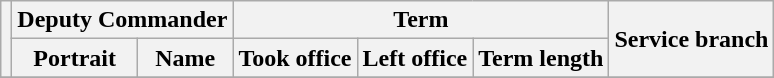<table class="wikitable sortable">
<tr>
<th rowspan=2></th>
<th colspan=2>Deputy Commander</th>
<th colspan=3>Term</th>
<th rowspan=2>Service branch</th>
</tr>
<tr>
<th>Portrait</th>
<th>Name</th>
<th>Took office</th>
<th>Left office</th>
<th>Term length</th>
</tr>
<tr>
</tr>
</table>
